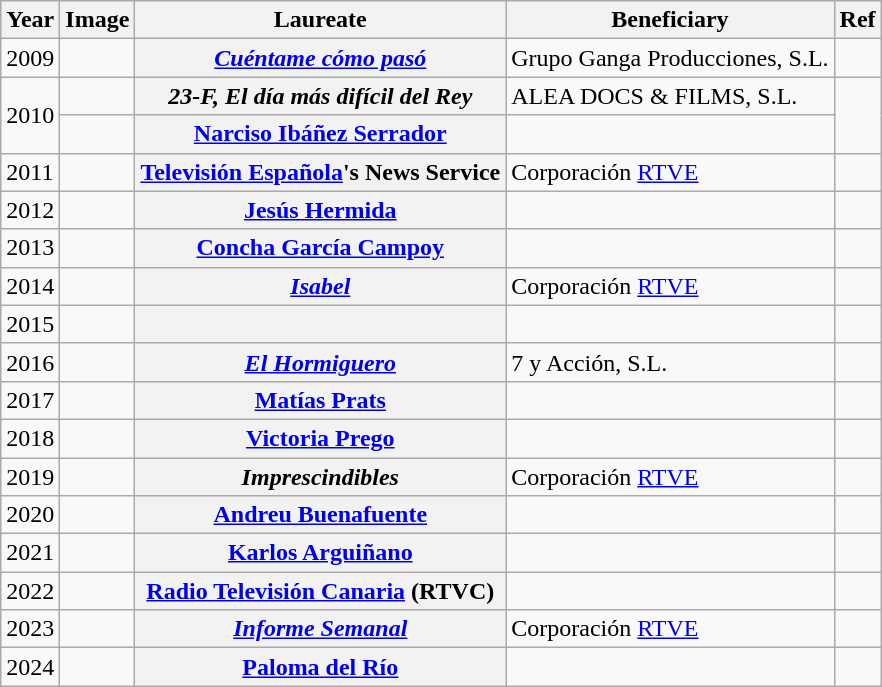<table class="wikitable plainrowheaders sortable">
<tr>
<th scope=col>Year</th>
<th scope=col class=unsortable>Image</th>
<th scope=col>Laureate</th>
<th scope=col class=unsortable>Beneficiary</th>
<th scope=col class=unsortable>Ref</th>
</tr>
<tr>
<td>2009</td>
<td></td>
<th scope=row data-sort-value="Cuéntame cómo pasó"><em><a href='#'>Cuéntame cómo pasó</a></em></th>
<td>Grupo Ganga Producciones, S.L.</td>
<td></td>
</tr>
<tr>
<td rowspan=2>2010</td>
<td></td>
<th scope=row data-sort-value="23-F, El día más difícil del Rey"><em>23-F, El día más difícil del Rey</em></th>
<td>ALEA DOCS & FILMS, S.L.</td>
<td rowspan=2></td>
</tr>
<tr>
<td></td>
<th scope=row data-sort-value="Ibáñez Serrador, Narciso"><a href='#'>Narciso Ibáñez Serrador</a></th>
<td></td>
</tr>
<tr>
<td>2011</td>
<td></td>
<th scope=row data-sort-value="Televisión Española's News Service"><a href='#'>Televisión Española</a>'s News Service</th>
<td>Corporación <a href='#'>RTVE</a></td>
<td></td>
</tr>
<tr>
<td>2012</td>
<td></td>
<th scope=row data-sort-value="Hermida Pineda, Jesús"><a href='#'>Jesús Hermida</a></th>
<td></td>
<td></td>
</tr>
<tr>
<td>2013</td>
<td></td>
<th scope=row data-sort-value="García Campoy, Concha"><a href='#'>Concha García Campoy</a></th>
<td></td>
<td></td>
</tr>
<tr>
<td>2014</td>
<td></td>
<th scope=row data-sort-value="Isabel"><em><a href='#'>Isabel</a></em></th>
<td>Corporación <a href='#'>RTVE</a></td>
<td></td>
</tr>
<tr>
<td>2015</td>
<td></td>
<th scope=row data-sort-value="Balbín Meana, José Luis"></th>
<td></td>
<td></td>
</tr>
<tr>
<td>2016</td>
<td></td>
<th scope=row data-sort-value="Hormiguero, El"><em><a href='#'>El Hormiguero</a></em></th>
<td>7 y Acción, S.L.</td>
<td></td>
</tr>
<tr>
<td>2017</td>
<td></td>
<th scope=row data-sort-value="Prats Luque, Matías"><a href='#'>Matías Prats</a></th>
<td></td>
<td></td>
</tr>
<tr>
<td>2018</td>
<td></td>
<th scope=row data-sort-value="Prego de Oliver y Tolivar, Victoria"><a href='#'>Victoria Prego</a></th>
<td></td>
<td></td>
</tr>
<tr>
<td>2019</td>
<td></td>
<th scope=row data-sort-value="Imprescindibles"><em>Imprescindibles</em></th>
<td>Corporación <a href='#'>RTVE</a></td>
<td></td>
</tr>
<tr>
<td>2020</td>
<td></td>
<th scope=row data-sort-value="Buenafuente, Andreu"><a href='#'>Andreu Buenafuente</a></th>
<td></td>
<td></td>
</tr>
<tr>
<td>2021</td>
<td></td>
<th scope=row data-sort-value="Arguiñano, Karlos"><a href='#'>Karlos Arguiñano</a></th>
<td></td>
<td></td>
</tr>
<tr>
<td>2022</td>
<td></td>
<th scope=row data-sort-value="Radio Televisión Canaria"><a href='#'>Radio Televisión Canaria</a> (RTVC)</th>
<td></td>
<td></td>
</tr>
<tr>
<td>2023</td>
<td></td>
<th scope=row data-sort-value="Informe Semanal"><em><a href='#'>Informe Semanal</a></em></th>
<td>Corporación <a href='#'>RTVE</a></td>
<td></td>
</tr>
<tr>
<td>2024</td>
<td></td>
<th scope=row data-sort-value="Río, Paloma del"><a href='#'>Paloma del Río</a></th>
<td></td>
<td></td>
</tr>
</table>
